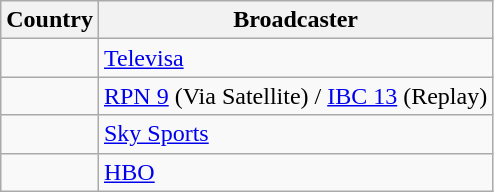<table class="wikitable">
<tr>
<th align=center>Country</th>
<th align=center>Broadcaster</th>
</tr>
<tr>
<td></td>
<td><a href='#'>Televisa</a></td>
</tr>
<tr>
<td></td>
<td><a href='#'>RPN 9</a> (Via Satellite) / <a href='#'>IBC 13</a> (Replay)</td>
</tr>
<tr>
<td></td>
<td><a href='#'>Sky Sports</a></td>
</tr>
<tr>
<td></td>
<td><a href='#'>HBO</a></td>
</tr>
</table>
